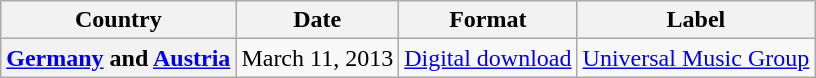<table class="wikitable plainrowheaders">
<tr>
<th scope="col">Country</th>
<th scope="col">Date</th>
<th scope="col">Format</th>
<th scope="col">Label</th>
</tr>
<tr>
<th scope="row"><a href='#'>Germany</a> and <a href='#'>Austria</a></th>
<td>March 11, 2013</td>
<td><a href='#'>Digital download</a></td>
<td><a href='#'>Universal Music Group</a></td>
</tr>
</table>
